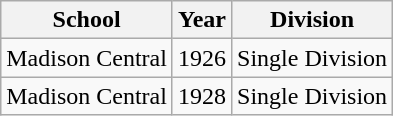<table class="wikitable">
<tr>
<th>School</th>
<th>Year</th>
<th>Division</th>
</tr>
<tr>
<td>Madison Central</td>
<td>1926</td>
<td>Single Division</td>
</tr>
<tr>
<td>Madison Central</td>
<td>1928</td>
<td>Single Division</td>
</tr>
</table>
